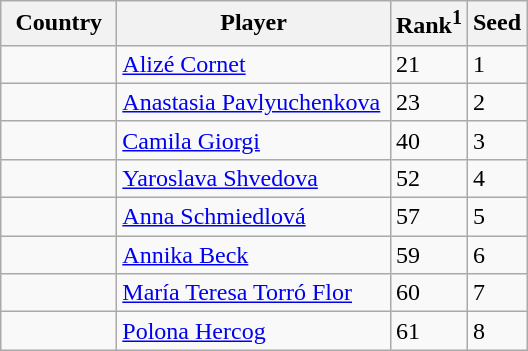<table class="sortable wikitable">
<tr>
<th width="70">Country</th>
<th width="175">Player</th>
<th>Rank<sup>1</sup></th>
<th>Seed</th>
</tr>
<tr>
<td></td>
<td><a href='#'>Alizé Cornet</a></td>
<td>21</td>
<td>1</td>
</tr>
<tr>
<td></td>
<td><a href='#'>Anastasia Pavlyuchenkova</a></td>
<td>23</td>
<td>2</td>
</tr>
<tr>
<td></td>
<td><a href='#'>Camila Giorgi</a></td>
<td>40</td>
<td>3</td>
</tr>
<tr>
<td></td>
<td><a href='#'>Yaroslava Shvedova</a></td>
<td>52</td>
<td>4</td>
</tr>
<tr>
<td></td>
<td><a href='#'>Anna Schmiedlová</a></td>
<td>57</td>
<td>5</td>
</tr>
<tr>
<td></td>
<td><a href='#'>Annika Beck</a></td>
<td>59</td>
<td>6</td>
</tr>
<tr>
<td></td>
<td><a href='#'>María Teresa Torró Flor</a></td>
<td>60</td>
<td>7</td>
</tr>
<tr>
<td></td>
<td><a href='#'>Polona Hercog</a></td>
<td>61</td>
<td>8</td>
</tr>
</table>
